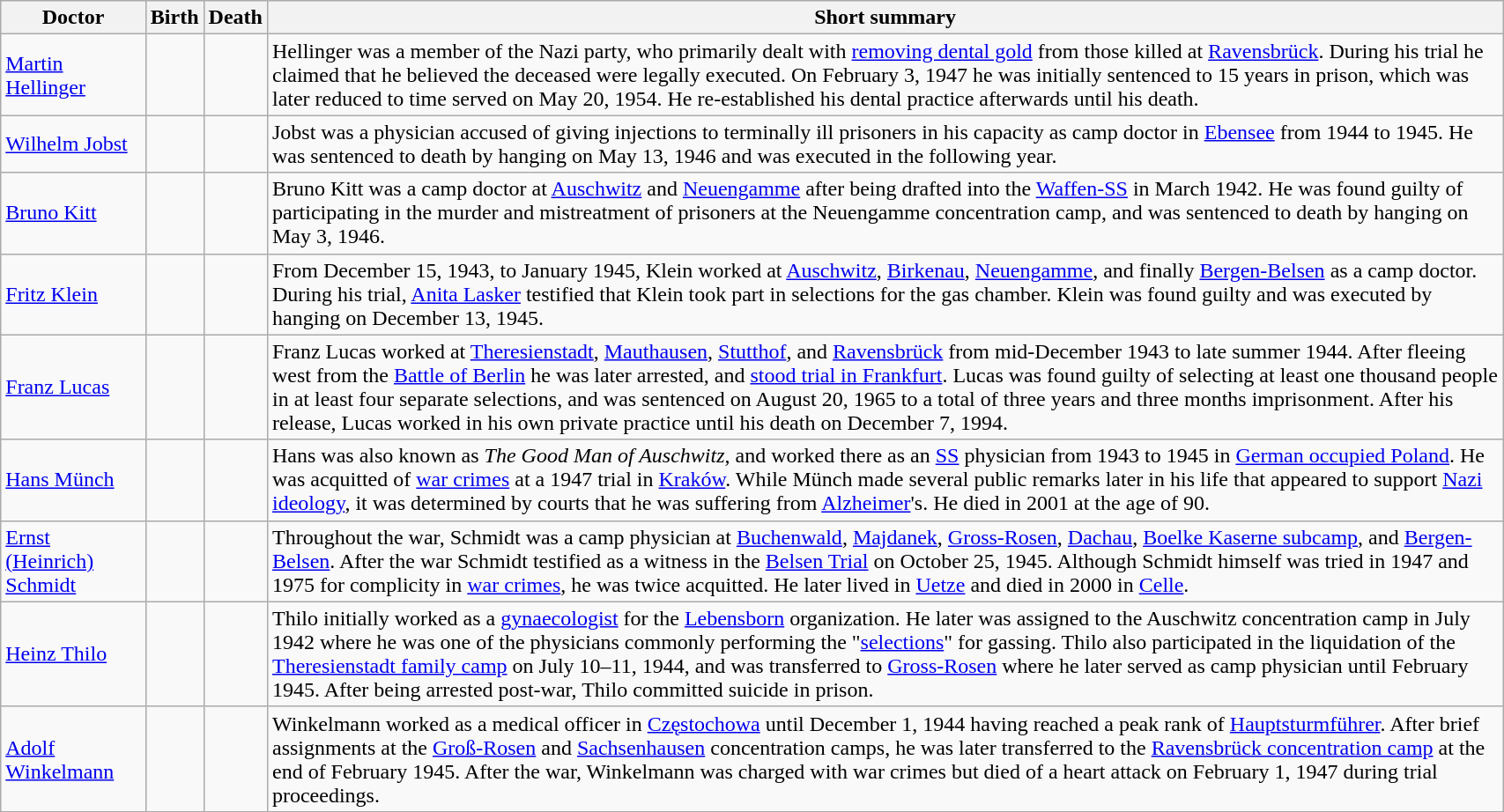<table class="wikitable sortable" width="90%">
<tr>
<th>Doctor</th>
<th>Birth</th>
<th>Death</th>
<th class="unsortable">Short summary</th>
</tr>
<tr>
<td><a href='#'>Martin Hellinger</a></td>
<td></td>
<td></td>
<td>Hellinger was a member of the Nazi party, who primarily dealt with <a href='#'>removing dental gold</a> from those killed at <a href='#'>Ravensbrück</a>. During his trial he claimed that he believed the deceased were legally executed. On February 3, 1947 he was initially sentenced to 15 years in prison, which was later reduced to time served on May 20, 1954. He re-established his dental practice afterwards until his death.</td>
</tr>
<tr>
<td><a href='#'>Wilhelm Jobst</a></td>
<td></td>
<td></td>
<td>Jobst was a physician accused of giving injections to terminally ill prisoners in his capacity as camp doctor in <a href='#'>Ebensee</a> from 1944 to 1945. He was sentenced to death by hanging on May 13, 1946 and was executed in the following year.</td>
</tr>
<tr>
<td><a href='#'>Bruno Kitt</a></td>
<td></td>
<td></td>
<td>Bruno Kitt was a camp doctor at <a href='#'>Auschwitz</a> and <a href='#'>Neuengamme</a> after being drafted into the <a href='#'>Waffen-SS</a> in March 1942. He was found guilty of participating in the murder and mistreatment of prisoners at the Neuengamme concentration camp, and was sentenced to death by hanging on May 3, 1946.</td>
</tr>
<tr>
<td><a href='#'>Fritz Klein</a></td>
<td></td>
<td></td>
<td>From December 15, 1943, to January 1945, Klein worked at <a href='#'>Auschwitz</a>, <a href='#'>Birkenau</a>, <a href='#'>Neuengamme</a>, and finally <a href='#'>Bergen-Belsen</a> as a camp doctor. During his trial, <a href='#'>Anita Lasker</a> testified that Klein took part in selections for the gas chamber. Klein was found guilty and was executed by hanging on December 13, 1945.</td>
</tr>
<tr>
<td><a href='#'>Franz Lucas</a></td>
<td></td>
<td></td>
<td>Franz Lucas worked at <a href='#'>Theresienstadt</a>, <a href='#'>Mauthausen</a>, <a href='#'>Stutthof</a>, and <a href='#'>Ravensbrück</a> from mid-December 1943 to late summer 1944. After fleeing west from the <a href='#'>Battle of Berlin</a> he was later arrested, and <a href='#'>stood trial in Frankfurt</a>. Lucas was found guilty of selecting at least one thousand people in at least four separate selections, and was sentenced on August 20, 1965 to a total of three years and three months imprisonment. After his release, Lucas worked in his own private practice until his death on December 7, 1994.</td>
</tr>
<tr>
<td><a href='#'>Hans Münch</a></td>
<td></td>
<td></td>
<td>Hans was also known as <em>The Good Man of Auschwitz</em>, and worked there as an <a href='#'>SS</a> physician from 1943 to 1945 in <a href='#'>German occupied Poland</a>. He was acquitted of <a href='#'>war crimes</a> at a 1947 trial in <a href='#'>Kraków</a>. While Münch made several public remarks later in his life that appeared to support <a href='#'>Nazi ideology</a>, it was determined by courts that he was suffering from <a href='#'>Alzheimer</a>'s. He died in 2001 at the age of 90.</td>
</tr>
<tr>
<td><a href='#'>Ernst (Heinrich) Schmidt</a></td>
<td></td>
<td></td>
<td>Throughout the war, Schmidt was a camp physician at <a href='#'>Buchenwald</a>, <a href='#'>Majdanek</a>, <a href='#'>Gross-Rosen</a>, <a href='#'>Dachau</a>, <a href='#'>Boelke Kaserne subcamp</a>, and <a href='#'>Bergen-Belsen</a>. After the war Schmidt testified as a witness in the <a href='#'>Belsen Trial</a> on October 25, 1945. Although Schmidt himself was tried in 1947 and 1975 for complicity in <a href='#'>war crimes</a>, he was twice acquitted. He later lived in <a href='#'>Uetze</a> and died in 2000 in <a href='#'>Celle</a>.</td>
</tr>
<tr>
<td><a href='#'>Heinz Thilo</a></td>
<td></td>
<td></td>
<td>Thilo initially worked as a <a href='#'>gynaecologist</a> for the <a href='#'>Lebensborn</a> organization. He later was assigned to the Auschwitz concentration camp in July 1942 where he was one of the physicians commonly performing the "<a href='#'>selections</a>" for gassing. Thilo also participated in the liquidation of the <a href='#'>Theresienstadt family camp</a> on July 10–11, 1944, and was transferred to <a href='#'>Gross-Rosen</a> where he later served as camp physician until February 1945. After being arrested post-war, Thilo committed suicide in prison.</td>
</tr>
<tr>
<td><a href='#'>Adolf Winkelmann</a></td>
<td></td>
<td></td>
<td>Winkelmann worked as a medical officer in <a href='#'>Częstochowa</a> until December 1, 1944 having reached a peak rank of <a href='#'>Hauptsturmführer</a>. After brief assignments at the <a href='#'>Groß-Rosen</a> and <a href='#'>Sachsenhausen</a> concentration camps, he was later transferred to the <a href='#'>Ravensbrück concentration camp</a> at the end of February 1945. After the war, Winkelmann was charged with war crimes but died of a heart attack on February 1, 1947 during trial proceedings.</td>
</tr>
</table>
